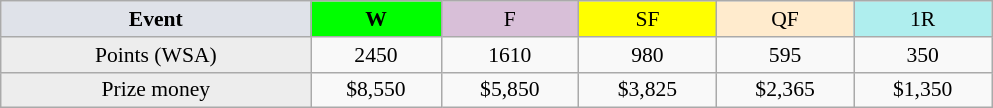<table class=wikitable style=font-size:90%;text-align:center>
<tr>
<td width=200 colspan=1 bgcolor=#dfe2e9><strong>Event</strong></td>
<td width=80 bgcolor=lime><strong>W</strong></td>
<td width=85 bgcolor=#D8BFD8>F</td>
<td width=85 bgcolor=#FFFF00>SF</td>
<td width=85 bgcolor=#ffebcd>QF</td>
<td width=85 bgcolor=#afeeee>1R</td>
</tr>
<tr>
<td bgcolor=#EDEDED>Points (WSA)</td>
<td>2450</td>
<td>1610</td>
<td>980</td>
<td>595</td>
<td>350</td>
</tr>
<tr>
<td bgcolor=#EDEDED>Prize money</td>
<td>$8,550</td>
<td>$5,850</td>
<td>$3,825</td>
<td>$2,365</td>
<td>$1,350</td>
</tr>
</table>
